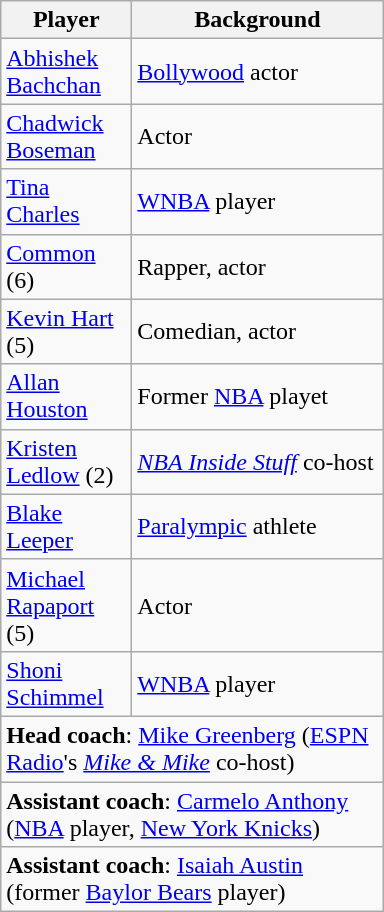<table class="wikitable">
<tr>
<th width=80>Player</th>
<th width=160>Background</th>
</tr>
<tr>
<td><a href='#'>Abhishek Bachchan</a></td>
<td><a href='#'>Bollywood</a> actor</td>
</tr>
<tr>
<td><a href='#'>Chadwick Boseman</a></td>
<td>Actor</td>
</tr>
<tr>
<td><a href='#'>Tina Charles</a></td>
<td><a href='#'>WNBA</a> player</td>
</tr>
<tr>
<td><a href='#'>Common</a> (6)</td>
<td>Rapper, actor</td>
</tr>
<tr>
<td><a href='#'>Kevin Hart</a> (5)</td>
<td>Comedian, actor</td>
</tr>
<tr>
<td><a href='#'>Allan Houston</a></td>
<td>Former <a href='#'>NBA</a> playet</td>
</tr>
<tr>
<td><a href='#'>Kristen Ledlow</a> (2)</td>
<td><em><a href='#'>NBA Inside Stuff</a></em> co-host</td>
</tr>
<tr>
<td><a href='#'>Blake Leeper</a></td>
<td><a href='#'>Paralympic</a> athlete</td>
</tr>
<tr>
<td><a href='#'>Michael Rapaport</a> (5)</td>
<td>Actor</td>
</tr>
<tr>
<td><a href='#'>Shoni Schimmel</a></td>
<td><a href='#'>WNBA</a> player</td>
</tr>
<tr>
<td colspan="3"><strong>Head coach</strong>: <a href='#'>Mike Greenberg</a> (<a href='#'>ESPN Radio</a>'s <em><a href='#'>Mike & Mike</a></em> co-host)</td>
</tr>
<tr>
<td colspan="3"><strong>Assistant coach</strong>: <a href='#'>Carmelo Anthony</a> (<a href='#'>NBA</a> player, <a href='#'>New York Knicks</a>)</td>
</tr>
<tr>
<td colspan="3"><strong>Assistant coach</strong>: <a href='#'>Isaiah Austin</a> (former <a href='#'>Baylor Bears</a> player)</td>
</tr>
</table>
